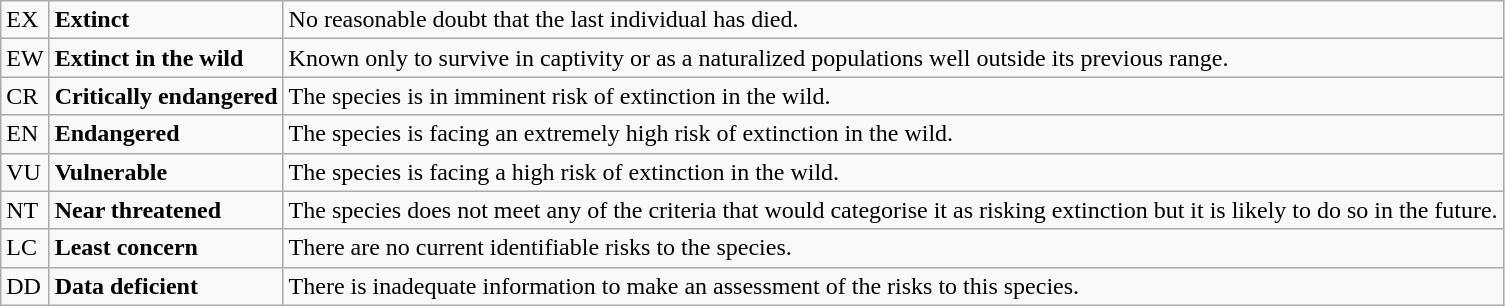<table class="wikitable" style="text-align:left">
<tr>
<td>EX</td>
<td><strong>Extinct</strong></td>
<td>No reasonable doubt that the last individual has died.</td>
</tr>
<tr>
<td>EW</td>
<td><strong>Extinct in the wild</strong></td>
<td>Known only to survive in captivity or as a naturalized populations well outside its previous range.</td>
</tr>
<tr>
<td>CR</td>
<td><strong>Critically endangered</strong></td>
<td>The species is in imminent risk of extinction in the wild.</td>
</tr>
<tr>
<td>EN</td>
<td><strong>Endangered</strong></td>
<td>The species is facing an extremely high risk of extinction in the wild.</td>
</tr>
<tr>
<td>VU</td>
<td><strong>Vulnerable</strong></td>
<td>The species is facing a high risk of extinction in the wild.</td>
</tr>
<tr>
<td>NT</td>
<td><strong>Near threatened</strong></td>
<td>The species does not meet any of the criteria that would categorise it as risking extinction but it is likely to do so in the future.</td>
</tr>
<tr>
<td>LC</td>
<td><strong>Least concern</strong></td>
<td>There are no current identifiable risks to the species.</td>
</tr>
<tr>
<td>DD</td>
<td><strong>Data deficient</strong></td>
<td>There is inadequate information to make an assessment of the risks to this species.</td>
</tr>
</table>
